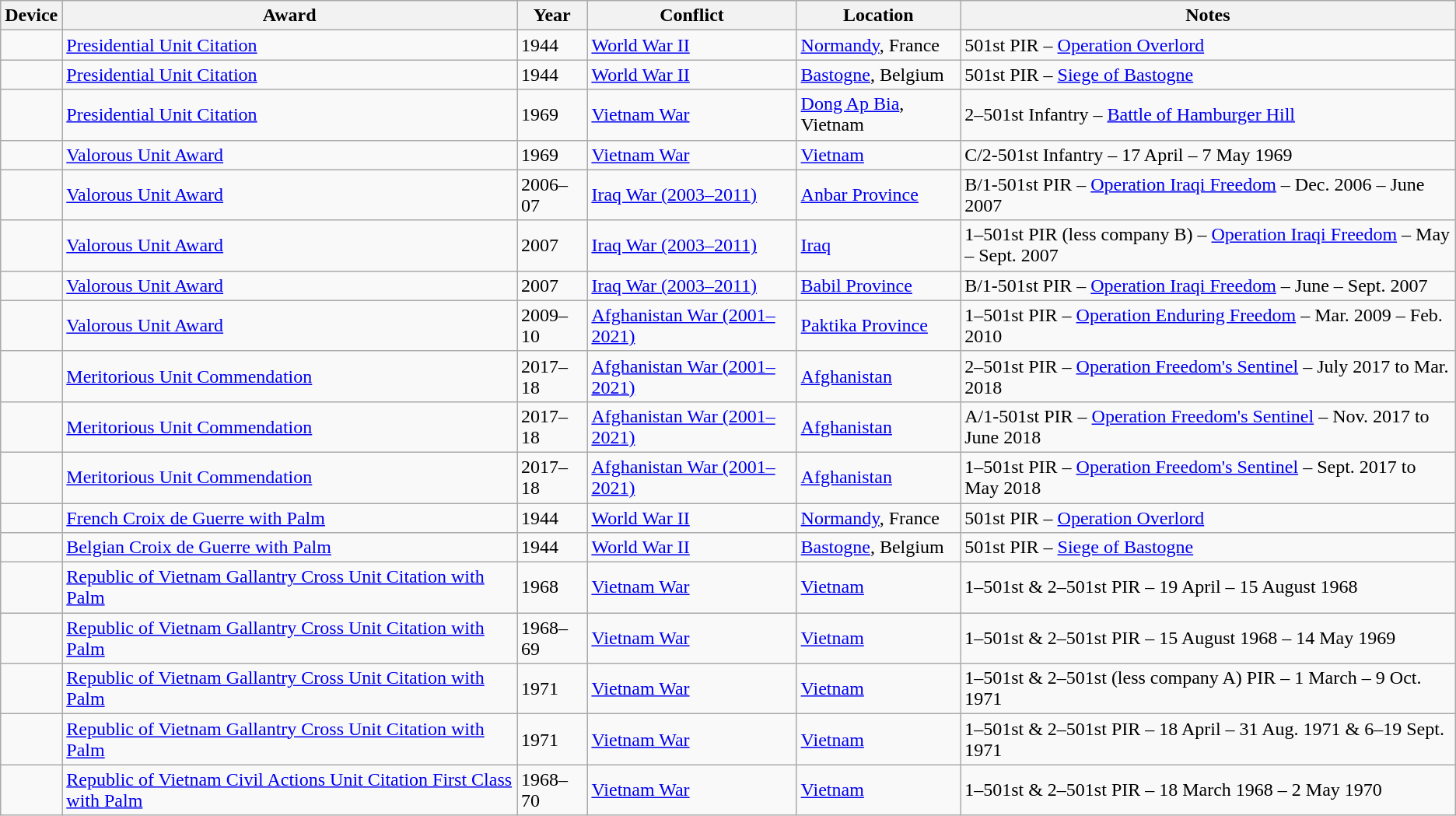<table class="wikitable">
<tr style="background:#efefef;">
<th>Device</th>
<th>Award</th>
<th>Year</th>
<th>Conflict</th>
<th>Location</th>
<th>Notes</th>
</tr>
<tr>
<td></td>
<td><a href='#'>Presidential Unit Citation</a></td>
<td>1944</td>
<td><a href='#'>World War II</a></td>
<td><a href='#'>Normandy</a>, France</td>
<td>501st PIR – <a href='#'>Operation Overlord</a></td>
</tr>
<tr>
<td></td>
<td><a href='#'>Presidential Unit Citation</a></td>
<td>1944</td>
<td><a href='#'>World War II</a></td>
<td><a href='#'>Bastogne</a>, Belgium</td>
<td>501st PIR – <a href='#'>Siege of Bastogne</a></td>
</tr>
<tr>
<td></td>
<td><a href='#'>Presidential Unit Citation</a></td>
<td>1969</td>
<td><a href='#'>Vietnam War</a></td>
<td><a href='#'>Dong Ap Bia</a>, Vietnam</td>
<td>2–501st Infantry – <a href='#'>Battle of Hamburger Hill</a></td>
</tr>
<tr>
<td></td>
<td><a href='#'>Valorous Unit Award</a></td>
<td>1969</td>
<td><a href='#'>Vietnam War</a></td>
<td><a href='#'>Vietnam</a></td>
<td>C/2-501st Infantry – 17 April – 7 May 1969</td>
</tr>
<tr>
<td></td>
<td><a href='#'>Valorous Unit Award</a></td>
<td>2006–07</td>
<td><a href='#'>Iraq War (2003–2011)</a></td>
<td><a href='#'>Anbar Province</a></td>
<td>B/1-501st PIR – <a href='#'>Operation Iraqi Freedom</a> – Dec. 2006 – June 2007</td>
</tr>
<tr>
<td></td>
<td><a href='#'>Valorous Unit Award</a></td>
<td>2007</td>
<td><a href='#'>Iraq War (2003–2011)</a></td>
<td><a href='#'>Iraq</a></td>
<td>1–501st PIR (less company B) – <a href='#'>Operation Iraqi Freedom</a> – May – Sept. 2007</td>
</tr>
<tr>
<td></td>
<td><a href='#'>Valorous Unit Award</a></td>
<td>2007</td>
<td><a href='#'>Iraq War (2003–2011)</a></td>
<td><a href='#'>Babil Province</a></td>
<td>B/1-501st PIR – <a href='#'>Operation Iraqi Freedom</a> – June – Sept. 2007</td>
</tr>
<tr>
<td></td>
<td><a href='#'>Valorous Unit Award</a></td>
<td>2009–10</td>
<td><a href='#'>Afghanistan War (2001–2021)</a></td>
<td><a href='#'>Paktika Province</a></td>
<td>1–501st PIR – <a href='#'>Operation Enduring Freedom</a> – Mar. 2009 – Feb. 2010</td>
</tr>
<tr>
<td></td>
<td><a href='#'>Meritorious Unit Commendation</a></td>
<td>2017–18</td>
<td><a href='#'>Afghanistan War (2001–2021)</a></td>
<td><a href='#'>Afghanistan</a></td>
<td>2–501st PIR – <a href='#'>Operation Freedom's Sentinel</a> – July 2017 to Mar. 2018</td>
</tr>
<tr>
<td></td>
<td><a href='#'>Meritorious Unit Commendation</a></td>
<td>2017–18</td>
<td><a href='#'>Afghanistan War (2001–2021)</a></td>
<td><a href='#'>Afghanistan</a></td>
<td>A/1-501st PIR – <a href='#'>Operation Freedom's Sentinel</a> – Nov. 2017 to June 2018</td>
</tr>
<tr>
<td></td>
<td><a href='#'>Meritorious Unit Commendation</a></td>
<td>2017–18</td>
<td><a href='#'>Afghanistan War (2001–2021)</a></td>
<td><a href='#'>Afghanistan</a></td>
<td>1–501st PIR – <a href='#'>Operation Freedom's Sentinel</a> – Sept. 2017 to May 2018</td>
</tr>
<tr>
<td></td>
<td><a href='#'>French Croix de Guerre with Palm</a></td>
<td>1944</td>
<td><a href='#'>World War II</a></td>
<td><a href='#'>Normandy</a>, France</td>
<td>501st PIR – <a href='#'>Operation Overlord</a></td>
</tr>
<tr>
<td></td>
<td><a href='#'>Belgian Croix de Guerre with Palm</a></td>
<td>1944</td>
<td><a href='#'>World War II</a></td>
<td><a href='#'>Bastogne</a>, Belgium</td>
<td>501st PIR – <a href='#'>Siege of Bastogne</a></td>
</tr>
<tr>
<td></td>
<td><a href='#'>Republic of Vietnam Gallantry Cross Unit Citation with Palm</a></td>
<td>1968</td>
<td><a href='#'>Vietnam War</a></td>
<td><a href='#'>Vietnam</a></td>
<td>1–501st & 2–501st PIR – 19 April – 15 August 1968</td>
</tr>
<tr>
<td></td>
<td><a href='#'>Republic of Vietnam Gallantry Cross Unit Citation with Palm</a></td>
<td>1968–69</td>
<td><a href='#'>Vietnam War</a></td>
<td><a href='#'>Vietnam</a></td>
<td>1–501st & 2–501st PIR – 15 August 1968 – 14 May 1969</td>
</tr>
<tr>
<td></td>
<td><a href='#'>Republic of Vietnam Gallantry Cross Unit Citation with Palm</a></td>
<td>1971</td>
<td><a href='#'>Vietnam War</a></td>
<td><a href='#'>Vietnam</a></td>
<td>1–501st & 2–501st (less company A) PIR – 1 March – 9 Oct. 1971</td>
</tr>
<tr>
<td></td>
<td><a href='#'>Republic of Vietnam Gallantry Cross Unit Citation with Palm</a></td>
<td>1971</td>
<td><a href='#'>Vietnam War</a></td>
<td><a href='#'>Vietnam</a></td>
<td>1–501st & 2–501st PIR – 18 April – 31 Aug. 1971 & 6–19 Sept. 1971</td>
</tr>
<tr>
<td></td>
<td><a href='#'>Republic of Vietnam Civil Actions Unit Citation First Class with Palm</a></td>
<td>1968–70</td>
<td><a href='#'>Vietnam War</a></td>
<td><a href='#'>Vietnam</a></td>
<td>1–501st & 2–501st PIR – 18 March 1968 – 2 May 1970</td>
</tr>
</table>
